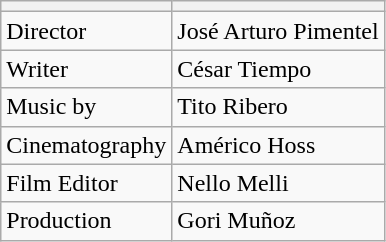<table class="wikitable">
<tr>
<th></th>
<th></th>
</tr>
<tr>
<td>Director</td>
<td>José Arturo Pimentel</td>
</tr>
<tr>
<td>Writer</td>
<td>César Tiempo</td>
</tr>
<tr>
<td>Music by</td>
<td>Tito Ribero</td>
</tr>
<tr>
<td>Cinematography</td>
<td>Américo Hoss</td>
</tr>
<tr>
<td>Film Editor</td>
<td>Nello Melli</td>
</tr>
<tr>
<td>Production</td>
<td>Gori Muñoz</td>
</tr>
</table>
